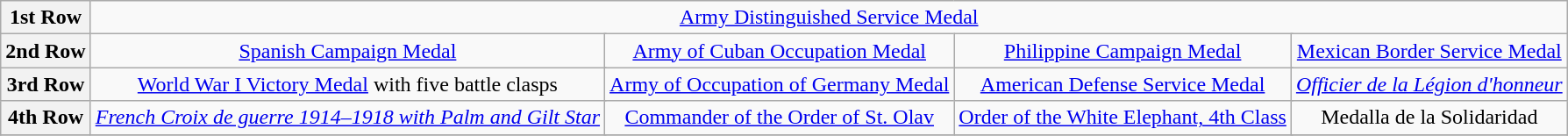<table class="wikitable" style="margin:1em auto; text-align:center;">
<tr>
<th>1st Row</th>
<td colspan="10"><a href='#'>Army Distinguished Service Medal</a></td>
</tr>
<tr>
<th>2nd Row</th>
<td colspan="3"><a href='#'>Spanish Campaign Medal</a></td>
<td colspan="3"><a href='#'>Army of Cuban Occupation Medal</a></td>
<td colspan="3"><a href='#'>Philippine Campaign Medal</a></td>
<td colspan="3"><a href='#'>Mexican Border Service Medal</a></td>
</tr>
<tr>
<th>3rd Row</th>
<td colspan="3"><a href='#'>World War I Victory Medal</a> with five battle clasps</td>
<td colspan="3"><a href='#'>Army of Occupation of Germany Medal</a></td>
<td colspan="3"><a href='#'>American Defense Service Medal</a></td>
<td colspan="3"><a href='#'><em>Officier de la Légion d'honneur</em></a></td>
</tr>
<tr>
<th>4th Row</th>
<td colspan="3"><a href='#'><em>French Croix de guerre 1914–1918 with Palm and Gilt Star</em></a></td>
<td colspan="3"><a href='#'>Commander of the Order of St. Olav</a></td>
<td colspan="3"><a href='#'>Order of the White Elephant, 4th Class</a></td>
<td colspan="3">Medalla de la Solidaridad</td>
</tr>
<tr>
</tr>
</table>
